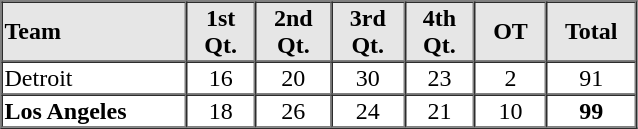<table border=1 cellspacing=0 width=425 style="margin-left:3em;">
<tr style="text-align:center; background-color:#e6e6e6;">
<th align=left width=16%>Team</th>
<th width=6%>1st Qt.</th>
<th width=6%>2nd Qt.</th>
<th width=6%>3rd Qt.</th>
<th width=6%>4th Qt.</th>
<th width=6%>OT</th>
<th width=6%>Total</th>
</tr>
<tr style="text-align:center;">
<td align=left>Detroit</td>
<td>16</td>
<td>20</td>
<td>30</td>
<td>23</td>
<td>2</td>
<td>91</td>
</tr>
<tr style="text-align:center;">
<td align=left><strong>Los Angeles</strong></td>
<td>18</td>
<td>26</td>
<td>24</td>
<td>21</td>
<td>10</td>
<td><strong>99</strong></td>
</tr>
<tr style="text-align:center;">
</tr>
</table>
